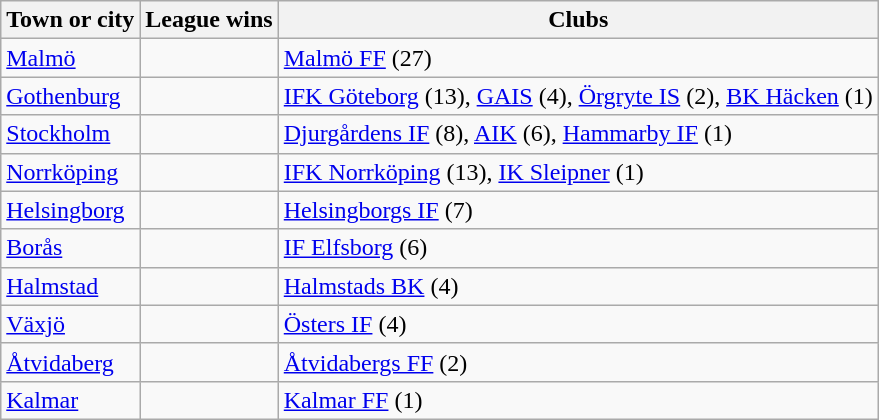<table class="wikitable">
<tr>
<th>Town or city</th>
<th>League wins</th>
<th>Clubs</th>
</tr>
<tr>
<td><a href='#'>Malmö</a></td>
<td></td>
<td><a href='#'>Malmö FF</a> (27)</td>
</tr>
<tr>
<td><a href='#'>Gothenburg</a></td>
<td></td>
<td><a href='#'>IFK Göteborg</a> (13), <a href='#'>GAIS</a> (4), <a href='#'>Örgryte IS</a> (2), <a href='#'>BK Häcken</a> (1)</td>
</tr>
<tr>
<td><a href='#'>Stockholm</a></td>
<td></td>
<td><a href='#'>Djurgårdens IF</a> (8), <a href='#'>AIK</a> (6), <a href='#'>Hammarby IF</a> (1)</td>
</tr>
<tr>
<td><a href='#'>Norrköping</a></td>
<td></td>
<td><a href='#'>IFK Norrköping</a> (13), <a href='#'>IK Sleipner</a> (1)</td>
</tr>
<tr>
<td><a href='#'>Helsingborg</a></td>
<td></td>
<td><a href='#'>Helsingborgs IF</a> (7)</td>
</tr>
<tr>
<td><a href='#'>Borås</a></td>
<td></td>
<td><a href='#'>IF Elfsborg</a> (6)</td>
</tr>
<tr>
<td><a href='#'>Halmstad</a></td>
<td></td>
<td><a href='#'>Halmstads BK</a> (4)</td>
</tr>
<tr>
<td><a href='#'>Växjö</a></td>
<td></td>
<td><a href='#'>Östers IF</a> (4)</td>
</tr>
<tr>
<td><a href='#'>Åtvidaberg</a></td>
<td></td>
<td><a href='#'>Åtvidabergs FF</a> (2)</td>
</tr>
<tr>
<td><a href='#'>Kalmar</a></td>
<td></td>
<td><a href='#'>Kalmar FF</a> (1)</td>
</tr>
</table>
